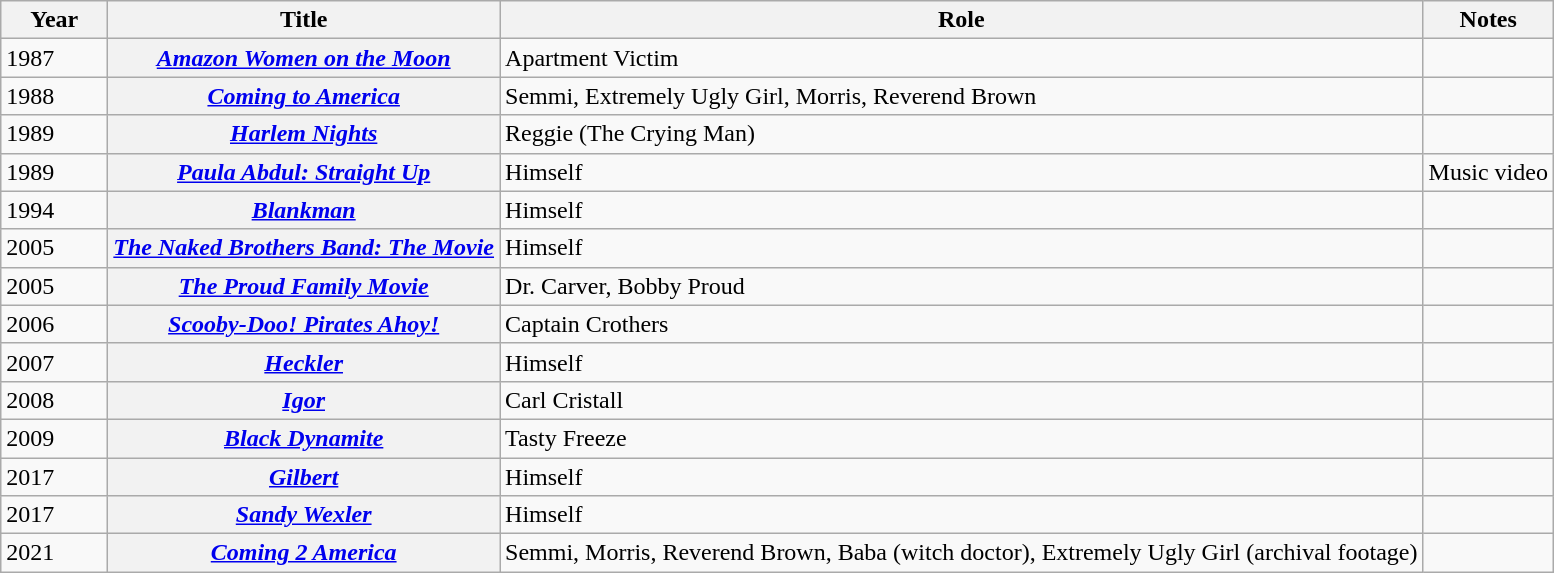<table class="wikitable sortable">
<tr>
<th scope="col" style="width:4em;">Year</th>
<th scope="col">Title</th>
<th scope="col">Role</th>
<th scope="col" class="unsortable">Notes</th>
</tr>
<tr>
<td>1987</td>
<th scope="row"><em><a href='#'>Amazon Women on the Moon</a></em></th>
<td>Apartment Victim</td>
<td></td>
</tr>
<tr>
<td>1988</td>
<th scope="row"><em><a href='#'>Coming to America</a></em></th>
<td>Semmi, Extremely Ugly Girl, Morris, Reverend Brown</td>
<td></td>
</tr>
<tr>
<td>1989</td>
<th scope="row"><em><a href='#'>Harlem Nights</a></em></th>
<td>Reggie (The Crying Man)</td>
<td></td>
</tr>
<tr>
<td>1989</td>
<th scope="row"><em><a href='#'>Paula Abdul: Straight Up</a></em></th>
<td>Himself</td>
<td>Music video</td>
</tr>
<tr>
<td>1994</td>
<th scope="row"><em><a href='#'>Blankman</a></em></th>
<td>Himself</td>
<td></td>
</tr>
<tr>
<td>2005</td>
<th scope="row"><em><a href='#'>The Naked Brothers Band: The Movie</a></em></th>
<td>Himself</td>
<td></td>
</tr>
<tr>
<td>2005</td>
<th scope="row"><em><a href='#'>The Proud Family Movie</a></em></th>
<td>Dr. Carver, Bobby Proud</td>
<td></td>
</tr>
<tr>
<td>2006</td>
<th scope="row"><em><a href='#'>Scooby-Doo! Pirates Ahoy!</a></em></th>
<td>Captain Crothers</td>
<td></td>
</tr>
<tr>
<td>2007</td>
<th scope="row"><em><a href='#'>Heckler</a></em></th>
<td>Himself</td>
<td></td>
</tr>
<tr>
<td>2008</td>
<th scope="row"><em><a href='#'>Igor</a></em></th>
<td>Carl Cristall</td>
<td></td>
</tr>
<tr>
<td>2009</td>
<th scope="row"><em><a href='#'>Black Dynamite</a></em></th>
<td>Tasty Freeze</td>
<td></td>
</tr>
<tr>
<td>2017</td>
<th scope="row"><em><a href='#'>Gilbert</a></em></th>
<td>Himself</td>
<td></td>
</tr>
<tr>
<td>2017</td>
<th scope="row"><em><a href='#'>Sandy Wexler</a></em></th>
<td>Himself</td>
<td></td>
</tr>
<tr>
<td>2021</td>
<th scope="row"><em><a href='#'>Coming 2 America</a></em></th>
<td>Semmi, Morris, Reverend Brown, Baba (witch doctor), Extremely Ugly Girl (archival footage)</td>
<td></td>
</tr>
</table>
